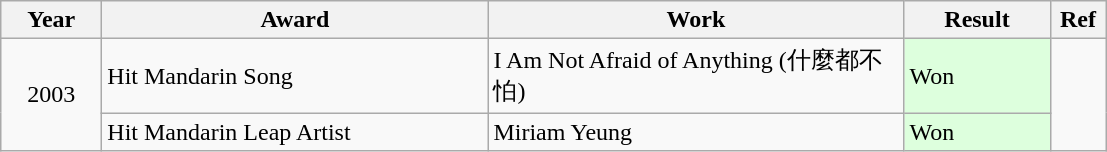<table class="wikitable">
<tr>
<th width=60>Year</th>
<th width="250">Award</th>
<th width="270">Work</th>
<th width="90">Result</th>
<th width="30">Ref</th>
</tr>
<tr>
<td rowspan = "2" align="center">2003</td>
<td>Hit Mandarin Song</td>
<td>I Am Not Afraid of Anything (什麼都不怕)</td>
<td style="background: #ddffdd"><div>Won</div></td>
<td rowspan = "2" align="center"></td>
</tr>
<tr>
<td>Hit Mandarin Leap Artist</td>
<td>Miriam Yeung</td>
<td style="background: #ddffdd"><div>Won</div></td>
</tr>
</table>
